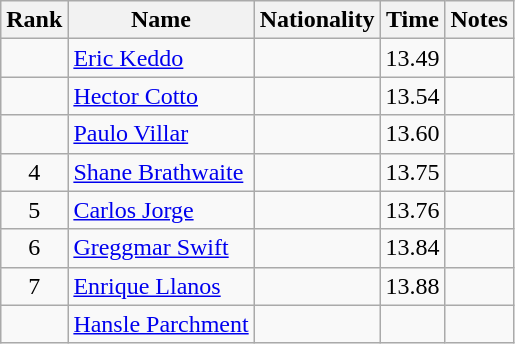<table class="wikitable sortable" style="text-align:center">
<tr>
<th>Rank</th>
<th>Name</th>
<th>Nationality</th>
<th>Time</th>
<th>Notes</th>
</tr>
<tr>
<td></td>
<td align=left><a href='#'>Eric Keddo</a></td>
<td align=left></td>
<td>13.49</td>
<td></td>
</tr>
<tr>
<td></td>
<td align=left><a href='#'>Hector Cotto</a></td>
<td align=left></td>
<td>13.54</td>
<td></td>
</tr>
<tr>
<td></td>
<td align=left><a href='#'>Paulo Villar</a></td>
<td align=left></td>
<td>13.60</td>
<td></td>
</tr>
<tr>
<td>4</td>
<td align=left><a href='#'>Shane Brathwaite</a></td>
<td align=left></td>
<td>13.75</td>
<td></td>
</tr>
<tr>
<td>5</td>
<td align=left><a href='#'>Carlos Jorge</a></td>
<td align=left></td>
<td>13.76</td>
<td></td>
</tr>
<tr>
<td>6</td>
<td align=left><a href='#'>Greggmar Swift</a></td>
<td align=left></td>
<td>13.84</td>
<td></td>
</tr>
<tr>
<td>7</td>
<td align=left><a href='#'>Enrique Llanos</a></td>
<td align=left></td>
<td>13.88</td>
<td></td>
</tr>
<tr>
<td></td>
<td align=left><a href='#'>Hansle Parchment</a></td>
<td align=left></td>
<td></td>
<td></td>
</tr>
</table>
